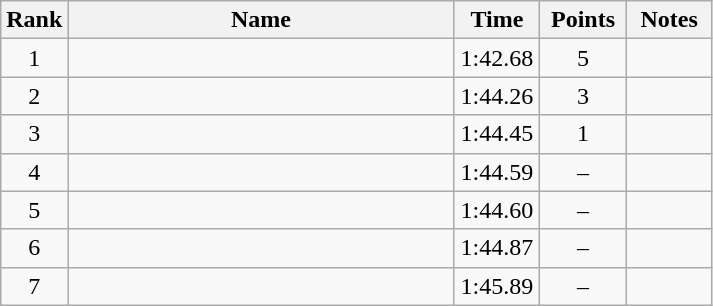<table class="wikitable" style="text-align:center">
<tr>
<th>Rank</th>
<th style="width:250px;">Name</th>
<th style="width:50px;">Time</th>
<th style="width:50px;">Points</th>
<th style="width:50px;">Notes</th>
</tr>
<tr>
<td>1</td>
<td style="text-align:left;"></td>
<td>1:42.68</td>
<td>5</td>
<td></td>
</tr>
<tr>
<td>2</td>
<td style="text-align:left;"></td>
<td>1:44.26</td>
<td>3</td>
<td></td>
</tr>
<tr>
<td>3</td>
<td style="text-align:left;"></td>
<td>1:44.45</td>
<td>1</td>
<td></td>
</tr>
<tr>
<td>4</td>
<td style="text-align:left;"> </td>
<td>1:44.59</td>
<td>–</td>
<td></td>
</tr>
<tr>
<td>5</td>
<td style="text-align:left;"> </td>
<td>1:44.60</td>
<td>–</td>
<td></td>
</tr>
<tr>
<td>6</td>
<td style="text-align:left;"> </td>
<td>1:44.87</td>
<td>–</td>
<td></td>
</tr>
<tr>
<td>7</td>
<td style="text-align:left;"> </td>
<td>1:45.89</td>
<td>–</td>
<td></td>
</tr>
</table>
